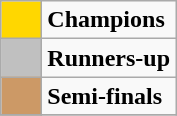<table class="wikitable" style="text-align:center">
<tr>
<td style="background:gold" width="20"></td>
<td align="left"><strong>Champions</strong></td>
</tr>
<tr>
<td style="background:silver" width="20"></td>
<td align="left"><strong>Runners-up</strong></td>
</tr>
<tr>
<td style="background:#cc9966" width="20"></td>
<td align="left"><strong>Semi-finals</strong></td>
</tr>
<tr>
</tr>
</table>
